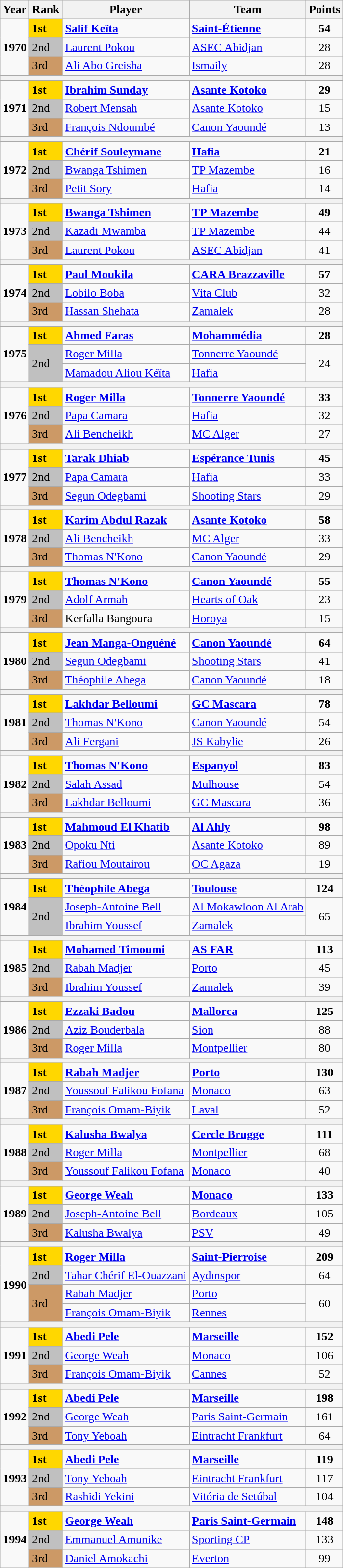<table class="wikitable">
<tr>
<th>Year</th>
<th>Rank</th>
<th>Player</th>
<th>Team</th>
<th>Points</th>
</tr>
<tr>
<td align="center" rowspan="3"><strong>1970</strong></td>
<td scope=col style="background-color: gold"><strong>1st</strong></td>
<td> <strong><a href='#'>Salif Keïta</a></strong></td>
<td> <strong><a href='#'>Saint-Étienne</a></strong></td>
<td align="center"><strong>54</strong></td>
</tr>
<tr>
<td scope=col style="background-color: silver">2nd</td>
<td> <a href='#'>Laurent Pokou</a></td>
<td> <a href='#'>ASEC Abidjan</a></td>
<td align="center">28</td>
</tr>
<tr>
<td scope=col style="background-color: #cc9966">3rd</td>
<td> <a href='#'>Ali Abo Greisha</a></td>
<td> <a href='#'>Ismaily</a></td>
<td align="center">28</td>
</tr>
<tr>
<th colspan="5"></th>
</tr>
<tr>
<td align="center" rowspan="3"><strong>1971</strong></td>
<td scope=col style="background-color: gold"><strong>1st</strong></td>
<td> <strong><a href='#'>Ibrahim Sunday</a></strong></td>
<td> <strong><a href='#'>Asante Kotoko</a></strong></td>
<td align="center"><strong>29</strong></td>
</tr>
<tr>
<td scope=col style="background-color: silver">2nd</td>
<td> <a href='#'>Robert Mensah</a></td>
<td> <a href='#'>Asante Kotoko</a></td>
<td align="center">15</td>
</tr>
<tr>
<td scope=col style="background-color: #cc9966">3rd</td>
<td> <a href='#'>François Ndoumbé</a></td>
<td> <a href='#'>Canon Yaoundé</a></td>
<td align="center">13</td>
</tr>
<tr>
<th colspan="5"></th>
</tr>
<tr>
<td align="center" rowspan="3"><strong>1972</strong></td>
<td scope=col style="background-color: gold"><strong>1st</strong></td>
<td> <strong><a href='#'>Chérif Souleymane</a></strong></td>
<td> <strong><a href='#'>Hafia</a></strong></td>
<td align="center"><strong>21</strong></td>
</tr>
<tr>
<td scope=col style="background-color: silver">2nd</td>
<td> <a href='#'>Bwanga Tshimen</a></td>
<td> <a href='#'>TP Mazembe</a></td>
<td align="center">16</td>
</tr>
<tr>
<td scope=col style="background-color: #cc9966">3rd</td>
<td> <a href='#'>Petit Sory</a></td>
<td> <a href='#'>Hafia</a></td>
<td align="center">14</td>
</tr>
<tr>
<th colspan="5"></th>
</tr>
<tr>
<td align="center" rowspan="3"><strong>1973</strong></td>
<td scope=col style="background-color: gold"><strong>1st</strong></td>
<td> <strong><a href='#'>Bwanga Tshimen</a></strong></td>
<td> <strong><a href='#'>TP Mazembe</a></strong></td>
<td align="center"><strong>49</strong></td>
</tr>
<tr>
<td scope=col style="background-color: silver">2nd</td>
<td> <a href='#'>Kazadi Mwamba</a></td>
<td> <a href='#'>TP Mazembe</a></td>
<td align="center">44</td>
</tr>
<tr>
<td scope=col style="background-color: #cc9966">3rd</td>
<td> <a href='#'>Laurent Pokou</a></td>
<td> <a href='#'>ASEC Abidjan</a></td>
<td align="center">41</td>
</tr>
<tr>
<th colspan="5"></th>
</tr>
<tr>
<td align="center" rowspan="3"><strong>1974</strong></td>
<td scope=col style="background-color: gold"><strong>1st</strong></td>
<td> <strong><a href='#'>Paul Moukila</a></strong></td>
<td> <strong><a href='#'>CARA Brazzaville</a></strong></td>
<td align="center"><strong>57</strong></td>
</tr>
<tr>
<td scope=col style="background-color: silver">2nd</td>
<td> <a href='#'>Lobilo Boba</a></td>
<td> <a href='#'>Vita Club</a></td>
<td align="center">32</td>
</tr>
<tr>
<td scope=col style="background-color: #cc9966">3rd</td>
<td> <a href='#'>Hassan Shehata</a></td>
<td> <a href='#'>Zamalek</a></td>
<td align="center">28</td>
</tr>
<tr>
<th colspan="5"></th>
</tr>
<tr>
<td align="center" rowspan="3"><strong>1975</strong></td>
<td scope=col style="background-color: gold"><strong>1st</strong></td>
<td> <strong><a href='#'>Ahmed Faras</a></strong></td>
<td> <strong><a href='#'>Mohammédia</a></strong></td>
<td align="center"><strong>28</strong></td>
</tr>
<tr>
<td rowspan="2" scope=col style="background-color: silver">2nd</td>
<td> <a href='#'>Roger Milla</a></td>
<td> <a href='#'>Tonnerre Yaoundé</a></td>
<td rowspan="2" align="center">24</td>
</tr>
<tr>
<td> <a href='#'>Mamadou Aliou Kéïta</a></td>
<td> <a href='#'>Hafia</a></td>
</tr>
<tr>
<th colspan="5"></th>
</tr>
<tr>
<td align="center" rowspan="3"><strong>1976</strong></td>
<td scope=col style="background-color: gold"><strong>1st</strong></td>
<td> <strong><a href='#'>Roger Milla</a></strong></td>
<td> <strong><a href='#'>Tonnerre Yaoundé</a></strong></td>
<td align="center"><strong>33</strong></td>
</tr>
<tr>
<td scope=col style="background-color: silver">2nd</td>
<td> <a href='#'>Papa Camara</a></td>
<td> <a href='#'>Hafia</a></td>
<td align="center">32</td>
</tr>
<tr>
<td scope=col style="background-color: #cc9966">3rd</td>
<td> <a href='#'>Ali Bencheikh</a></td>
<td> <a href='#'>MC Alger</a></td>
<td align="center">27</td>
</tr>
<tr>
<th colspan="5"></th>
</tr>
<tr>
<td align="center" rowspan="3"><strong>1977</strong></td>
<td scope=col style="background-color: gold"><strong>1st</strong></td>
<td> <strong><a href='#'>Tarak Dhiab</a></strong></td>
<td> <strong><a href='#'>Espérance Tunis</a></strong></td>
<td align="center"><strong>45</strong></td>
</tr>
<tr>
<td scope=col style="background-color: silver">2nd</td>
<td> <a href='#'>Papa Camara</a></td>
<td> <a href='#'>Hafia</a></td>
<td align="center">33</td>
</tr>
<tr>
<td scope=col style="background-color: #cc9966">3rd</td>
<td> <a href='#'>Segun Odegbami</a></td>
<td> <a href='#'>Shooting Stars</a></td>
<td align="center">29</td>
</tr>
<tr>
<th colspan="5"></th>
</tr>
<tr>
<td align="center" rowspan="3"><strong>1978</strong></td>
<td scope=col style="background-color: gold"><strong>1st</strong></td>
<td> <strong><a href='#'>Karim Abdul Razak</a></strong></td>
<td> <strong><a href='#'>Asante Kotoko</a></strong></td>
<td align="center"><strong>58</strong></td>
</tr>
<tr>
<td scope=col style="background-color: silver">2nd</td>
<td> <a href='#'>Ali Bencheikh</a></td>
<td> <a href='#'>MC Alger</a></td>
<td align="center">33</td>
</tr>
<tr>
<td scope=col style="background-color: #cc9966">3rd</td>
<td> <a href='#'>Thomas N'Kono</a></td>
<td> <a href='#'>Canon Yaoundé</a></td>
<td align="center">29</td>
</tr>
<tr>
<th colspan="5"></th>
</tr>
<tr>
<td align="center" rowspan="3"><strong>1979</strong></td>
<td scope=col style="background-color: gold"><strong>1st</strong></td>
<td> <strong><a href='#'>Thomas N'Kono</a></strong></td>
<td> <strong><a href='#'>Canon Yaoundé</a></strong></td>
<td align="center"><strong>55</strong></td>
</tr>
<tr>
<td scope=col style="background-color: silver">2nd</td>
<td> <a href='#'>Adolf Armah</a></td>
<td> <a href='#'>Hearts of Oak</a></td>
<td align="center">23</td>
</tr>
<tr>
<td scope=col style="background-color: #cc9966">3rd</td>
<td> Kerfalla Bangoura</td>
<td> <a href='#'>Horoya</a></td>
<td align="center">15</td>
</tr>
<tr>
<th colspan="5"></th>
</tr>
<tr>
<td align="center" rowspan="3"><strong>1980</strong></td>
<td scope=col style="background-color: gold"><strong>1st</strong></td>
<td> <strong><a href='#'>Jean Manga-Onguéné</a></strong></td>
<td> <strong><a href='#'>Canon Yaoundé</a></strong></td>
<td align="center"><strong>64</strong></td>
</tr>
<tr>
<td scope=col style="background-color: silver">2nd</td>
<td> <a href='#'>Segun Odegbami</a></td>
<td> <a href='#'>Shooting Stars</a></td>
<td align="center">41</td>
</tr>
<tr>
<td scope=col style="background-color: #cc9966">3rd</td>
<td> <a href='#'>Théophile Abega</a></td>
<td> <a href='#'>Canon Yaoundé</a></td>
<td align="center">18</td>
</tr>
<tr>
<th colspan="5"></th>
</tr>
<tr>
<td align="center" rowspan="3"><strong>1981</strong></td>
<td scope=col style="background-color: gold"><strong>1st</strong></td>
<td> <strong><a href='#'>Lakhdar Belloumi</a></strong></td>
<td> <strong><a href='#'>GC Mascara</a></strong></td>
<td align="center"><strong>78</strong></td>
</tr>
<tr>
<td scope=col style="background-color: silver">2nd</td>
<td> <a href='#'>Thomas N'Kono</a></td>
<td> <a href='#'>Canon Yaoundé</a></td>
<td align="center">54</td>
</tr>
<tr>
<td scope=col style="background-color: #cc9966">3rd</td>
<td> <a href='#'>Ali Fergani</a></td>
<td> <a href='#'>JS Kabylie</a></td>
<td align="center">26</td>
</tr>
<tr>
<th colspan="5"></th>
</tr>
<tr>
<td align="center" rowspan="3"><strong>1982</strong></td>
<td scope=col style="background-color: gold"><strong>1st</strong></td>
<td> <strong><a href='#'>Thomas N'Kono</a></strong></td>
<td> <strong><a href='#'>Espanyol</a></strong></td>
<td align="center"><strong>83</strong></td>
</tr>
<tr>
<td scope=col style="background-color: silver">2nd</td>
<td> <a href='#'>Salah Assad</a></td>
<td> <a href='#'>Mulhouse</a></td>
<td align="center">54</td>
</tr>
<tr>
<td scope=col style="background-color: #cc9966">3rd</td>
<td> <a href='#'>Lakhdar Belloumi</a></td>
<td> <a href='#'>GC Mascara</a></td>
<td align="center">36</td>
</tr>
<tr>
<th colspan="5"></th>
</tr>
<tr>
<td align="center" rowspan="3"><strong>1983</strong></td>
<td scope=col style="background-color: gold"><strong>1st</strong></td>
<td> <strong><a href='#'>Mahmoud El Khatib</a></strong></td>
<td> <strong><a href='#'>Al Ahly</a></strong></td>
<td align="center"><strong>98</strong></td>
</tr>
<tr>
<td scope=col style="background-color: silver">2nd</td>
<td> <a href='#'>Opoku Nti</a></td>
<td> <a href='#'>Asante Kotoko</a></td>
<td align="center">89</td>
</tr>
<tr>
<td scope=col style="background-color: #cc9966">3rd</td>
<td> <a href='#'>Rafiou Moutairou</a></td>
<td> <a href='#'>OC Agaza</a></td>
<td align="center">19</td>
</tr>
<tr>
<th colspan="5"></th>
</tr>
<tr>
<td align="center" rowspan="3"><strong>1984</strong></td>
<td scope=col style="background-color: gold"><strong>1st</strong></td>
<td> <strong><a href='#'>Théophile Abega</a></strong></td>
<td> <strong><a href='#'>Toulouse</a></strong></td>
<td align="center"><strong>124</strong></td>
</tr>
<tr>
<td rowspan="2" scope=col style="background-color: silver">2nd</td>
<td> <a href='#'>Joseph-Antoine Bell</a></td>
<td> <a href='#'>Al Mokawloon Al Arab</a></td>
<td rowspan="2" align="center">65</td>
</tr>
<tr>
<td> <a href='#'>Ibrahim Youssef</a></td>
<td> <a href='#'>Zamalek</a></td>
</tr>
<tr>
<th colspan="5"></th>
</tr>
<tr>
<td align="center" rowspan="3"><strong>1985</strong></td>
<td scope=col style="background-color: gold"><strong>1st</strong></td>
<td> <strong><a href='#'>Mohamed Timoumi</a></strong></td>
<td> <strong><a href='#'>AS FAR</a></strong></td>
<td align="center"><strong>113</strong></td>
</tr>
<tr>
<td scope=col style="background-color: silver">2nd</td>
<td> <a href='#'>Rabah Madjer</a></td>
<td> <a href='#'>Porto</a></td>
<td align="center">45</td>
</tr>
<tr>
<td scope=col style="background-color: #cc9966">3rd</td>
<td> <a href='#'>Ibrahim Youssef</a></td>
<td> <a href='#'>Zamalek</a></td>
<td align="center">39</td>
</tr>
<tr>
<th colspan="5"></th>
</tr>
<tr>
<td align="center" rowspan="3"><strong>1986</strong></td>
<td scope=col style="background-color: gold"><strong>1st</strong></td>
<td> <strong><a href='#'>Ezzaki Badou</a></strong></td>
<td> <strong><a href='#'>Mallorca</a></strong></td>
<td align="center"><strong>125</strong></td>
</tr>
<tr>
<td scope=col style="background-color: silver">2nd</td>
<td> <a href='#'>Aziz Bouderbala</a></td>
<td> <a href='#'>Sion</a></td>
<td align="center">88</td>
</tr>
<tr>
<td scope=col style="background-color: #cc9966">3rd</td>
<td> <a href='#'>Roger Milla</a></td>
<td> <a href='#'>Montpellier</a></td>
<td align="center">80</td>
</tr>
<tr>
<th colspan="5"></th>
</tr>
<tr>
<td align="center" rowspan="3"><strong>1987</strong></td>
<td scope=col style="background-color: gold"><strong>1st</strong></td>
<td> <strong><a href='#'>Rabah Madjer</a></strong></td>
<td> <strong><a href='#'>Porto</a></strong></td>
<td align="center"><strong>130</strong></td>
</tr>
<tr>
<td scope=col style="background-color: silver">2nd</td>
<td> <a href='#'>Youssouf Falikou Fofana</a></td>
<td> <a href='#'>Monaco</a></td>
<td align="center">63</td>
</tr>
<tr>
<td scope=col style="background-color: #cc9966">3rd</td>
<td> <a href='#'>François Omam-Biyik</a></td>
<td> <a href='#'>Laval</a></td>
<td align="center">52</td>
</tr>
<tr>
<th colspan="5"></th>
</tr>
<tr>
<td align="center" rowspan="3"><strong>1988</strong></td>
<td scope=col style="background-color: gold"><strong>1st</strong></td>
<td> <strong><a href='#'>Kalusha Bwalya</a></strong></td>
<td> <strong><a href='#'>Cercle Brugge</a></strong></td>
<td align="center"><strong>111</strong></td>
</tr>
<tr>
<td scope=col style="background-color: silver">2nd</td>
<td> <a href='#'>Roger Milla</a></td>
<td> <a href='#'>Montpellier</a></td>
<td align="center">68</td>
</tr>
<tr>
<td scope=col style="background-color: #cc9966">3rd</td>
<td> <a href='#'>Youssouf Falikou Fofana</a></td>
<td> <a href='#'>Monaco</a></td>
<td align="center">40</td>
</tr>
<tr>
<th colspan="5"></th>
</tr>
<tr>
<td align="center" rowspan="3"><strong>1989</strong></td>
<td scope=col style="background-color: gold"><strong>1st</strong></td>
<td> <strong><a href='#'>George Weah</a></strong></td>
<td> <strong><a href='#'>Monaco</a></strong></td>
<td align="center"><strong>133</strong></td>
</tr>
<tr>
<td scope=col style="background-color: silver">2nd</td>
<td> <a href='#'>Joseph-Antoine Bell</a></td>
<td> <a href='#'>Bordeaux</a></td>
<td align="center">105</td>
</tr>
<tr>
<td scope=col style="background-color: #cc9966">3rd</td>
<td> <a href='#'>Kalusha Bwalya</a></td>
<td> <a href='#'>PSV</a></td>
<td align="center">49</td>
</tr>
<tr>
<th colspan="5"></th>
</tr>
<tr>
<td align="center" rowspan="4"><strong>1990</strong></td>
<td scope=col style="background-color: gold"><strong>1st</strong></td>
<td> <strong><a href='#'>Roger Milla</a></strong></td>
<td> <strong><a href='#'>Saint-Pierroise</a></strong></td>
<td align="center"><strong>209</strong></td>
</tr>
<tr>
<td scope=col style="background-color: silver">2nd</td>
<td> <a href='#'>Tahar Chérif El-Ouazzani</a></td>
<td> <a href='#'>Aydınspor</a></td>
<td align="center">64</td>
</tr>
<tr>
<td rowspan="2" scope=col style="background-color: #cc9966">3rd</td>
<td> <a href='#'>Rabah Madjer</a></td>
<td> <a href='#'>Porto</a></td>
<td rowspan="2" align="center">60</td>
</tr>
<tr>
<td> <a href='#'>François Omam-Biyik</a></td>
<td> <a href='#'>Rennes</a></td>
</tr>
<tr>
<th colspan="5"></th>
</tr>
<tr>
<td align="center" rowspan="3"><strong>1991</strong></td>
<td scope=col style="background-color: gold"><strong>1st</strong></td>
<td> <strong><a href='#'>Abedi Pele</a></strong></td>
<td> <strong><a href='#'>Marseille</a></strong></td>
<td align="center"><strong>152</strong></td>
</tr>
<tr>
<td scope=col style="background-color: silver">2nd</td>
<td> <a href='#'>George Weah</a></td>
<td> <a href='#'>Monaco</a></td>
<td align="center">106</td>
</tr>
<tr>
<td scope=col style="background-color: #cc9966">3rd</td>
<td> <a href='#'>François Omam-Biyik</a></td>
<td> <a href='#'>Cannes</a></td>
<td align="center">52</td>
</tr>
<tr>
<th colspan="5"></th>
</tr>
<tr>
<td align="center" rowspan="3"><strong>1992</strong></td>
<td scope=col style="background-color: gold"><strong>1st</strong></td>
<td> <strong><a href='#'>Abedi Pele</a></strong></td>
<td> <strong><a href='#'>Marseille</a></strong></td>
<td align="center"><strong>198</strong></td>
</tr>
<tr>
<td scope=col style="background-color: silver">2nd</td>
<td> <a href='#'>George Weah</a></td>
<td> <a href='#'>Paris Saint-Germain</a></td>
<td align="center">161</td>
</tr>
<tr>
<td scope=col style="background-color: #cc9966">3rd</td>
<td> <a href='#'>Tony Yeboah</a></td>
<td> <a href='#'>Eintracht Frankfurt</a></td>
<td align="center">64</td>
</tr>
<tr>
<th colspan="5"></th>
</tr>
<tr>
<td align="center" rowspan="3"><strong>1993</strong></td>
<td scope=col style="background-color: gold"><strong>1st</strong></td>
<td> <strong><a href='#'>Abedi Pele</a></strong></td>
<td> <strong><a href='#'>Marseille</a></strong></td>
<td align="center"><strong>119</strong></td>
</tr>
<tr>
<td scope=col style="background-color: silver">2nd</td>
<td> <a href='#'>Tony Yeboah</a></td>
<td> <a href='#'>Eintracht Frankfurt</a></td>
<td align="center">117</td>
</tr>
<tr>
<td scope=col style="background-color: #cc9966">3rd</td>
<td> <a href='#'>Rashidi Yekini</a></td>
<td> <a href='#'>Vitória de Setúbal</a></td>
<td align="center">104</td>
</tr>
<tr>
<th colspan="5"></th>
</tr>
<tr>
<td align="center" rowspan="3"><strong>1994</strong></td>
<td scope=col style="background-color: gold"><strong>1st</strong></td>
<td> <strong><a href='#'>George Weah</a></strong></td>
<td> <strong><a href='#'>Paris Saint-Germain</a></strong></td>
<td align="center"><strong>148</strong></td>
</tr>
<tr>
<td scope=col style="background-color: silver">2nd</td>
<td> <a href='#'>Emmanuel Amunike</a></td>
<td> <a href='#'>Sporting CP</a></td>
<td align="center">133</td>
</tr>
<tr>
<td scope=col style="background-color: #cc9966">3rd</td>
<td> <a href='#'>Daniel Amokachi</a></td>
<td> <a href='#'>Everton</a></td>
<td align="center">99</td>
</tr>
</table>
